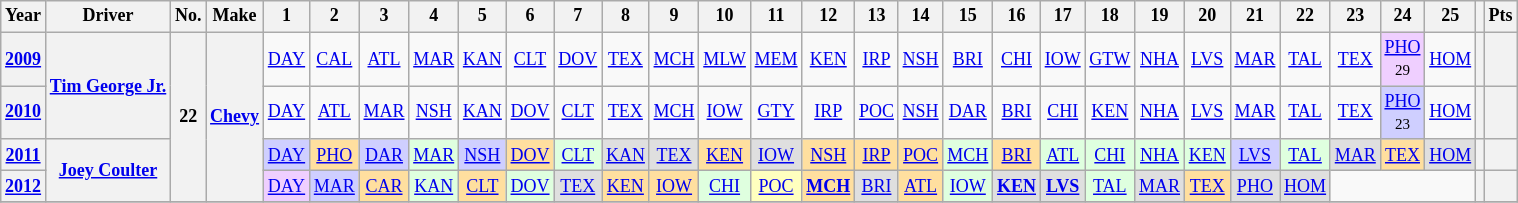<table class="wikitable" style="text-align:center; font-size:75%">
<tr>
<th>Year</th>
<th>Driver</th>
<th>No.</th>
<th>Make</th>
<th>1</th>
<th>2</th>
<th>3</th>
<th>4</th>
<th>5</th>
<th>6</th>
<th>7</th>
<th>8</th>
<th>9</th>
<th>10</th>
<th>11</th>
<th>12</th>
<th>13</th>
<th>14</th>
<th>15</th>
<th>16</th>
<th>17</th>
<th>18</th>
<th>19</th>
<th>20</th>
<th>21</th>
<th>22</th>
<th>23</th>
<th>24</th>
<th>25</th>
<th></th>
<th>Pts</th>
</tr>
<tr>
<th><a href='#'>2009</a></th>
<th rowspan=2><a href='#'>Tim George Jr.</a></th>
<th rowspan=4>22</th>
<th rowspan=4><a href='#'>Chevy</a></th>
<td><a href='#'>DAY</a></td>
<td><a href='#'>CAL</a></td>
<td><a href='#'>ATL</a></td>
<td><a href='#'>MAR</a></td>
<td><a href='#'>KAN</a></td>
<td><a href='#'>CLT</a></td>
<td><a href='#'>DOV</a></td>
<td><a href='#'>TEX</a></td>
<td><a href='#'>MCH</a></td>
<td><a href='#'>MLW</a></td>
<td><a href='#'>MEM</a></td>
<td><a href='#'>KEN</a></td>
<td><a href='#'>IRP</a></td>
<td><a href='#'>NSH</a></td>
<td><a href='#'>BRI</a></td>
<td><a href='#'>CHI</a></td>
<td><a href='#'>IOW</a></td>
<td><a href='#'>GTW</a></td>
<td><a href='#'>NHA</a></td>
<td><a href='#'>LVS</a></td>
<td><a href='#'>MAR</a></td>
<td><a href='#'>TAL</a></td>
<td><a href='#'>TEX</a></td>
<td style="background:#EFCFFF;"><a href='#'>PHO</a><br><small>29</small></td>
<td><a href='#'>HOM</a></td>
<th></th>
<th></th>
</tr>
<tr>
<th><a href='#'>2010</a></th>
<td><a href='#'>DAY</a></td>
<td><a href='#'>ATL</a></td>
<td><a href='#'>MAR</a></td>
<td><a href='#'>NSH</a></td>
<td><a href='#'>KAN</a></td>
<td><a href='#'>DOV</a></td>
<td><a href='#'>CLT</a></td>
<td><a href='#'>TEX</a></td>
<td><a href='#'>MCH</a></td>
<td><a href='#'>IOW</a></td>
<td><a href='#'>GTY</a></td>
<td><a href='#'>IRP</a></td>
<td><a href='#'>POC</a></td>
<td><a href='#'>NSH</a></td>
<td><a href='#'>DAR</a></td>
<td><a href='#'>BRI</a></td>
<td><a href='#'>CHI</a></td>
<td><a href='#'>KEN</a></td>
<td><a href='#'>NHA</a></td>
<td><a href='#'>LVS</a></td>
<td><a href='#'>MAR</a></td>
<td><a href='#'>TAL</a></td>
<td><a href='#'>TEX</a></td>
<td style="background:#CFCFFF;"><a href='#'>PHO</a><br><small>23</small></td>
<td><a href='#'>HOM</a></td>
<th></th>
<th></th>
</tr>
<tr>
<th><a href='#'>2011</a></th>
<th rowspan=2><a href='#'>Joey Coulter</a></th>
<td style="background:#CFCFFF;"><a href='#'>DAY</a><br></td>
<td style="background:#FFDF9F;"><a href='#'>PHO</a><br></td>
<td style="background:#CFCFFF;"><a href='#'>DAR</a><br></td>
<td style="background:#DFFFDF;"><a href='#'>MAR</a><br></td>
<td style="background:#CFCFFF;"><a href='#'>NSH</a><br></td>
<td style="background:#FFDF9F;"><a href='#'>DOV</a><br></td>
<td style="background:#DFFFDF;"><a href='#'>CLT</a><br></td>
<td style="background:#DFDFDF;"><a href='#'>KAN</a><br></td>
<td style="background:#DFDFDF;"><a href='#'>TEX</a><br></td>
<td style="background:#FFDF9F;"><a href='#'>KEN</a><br></td>
<td style="background:#DFDFDF;"><a href='#'>IOW</a><br></td>
<td style="background:#FFDF9F;"><a href='#'>NSH</a><br></td>
<td style="background:#FFDF9F;"><a href='#'>IRP</a><br></td>
<td style="background:#FFDF9F;"><a href='#'>POC</a><br></td>
<td style="background:#DFFFDF;"><a href='#'>MCH</a><br></td>
<td style="background:#FFDF9F;"><a href='#'>BRI</a><br></td>
<td style="background:#DFFFDF;"><a href='#'>ATL</a><br></td>
<td style="background:#DFFFDF;"><a href='#'>CHI</a><br></td>
<td style="background:#DFFFDF;"><a href='#'>NHA</a><br></td>
<td style="background:#DFFFDF;"><a href='#'>KEN</a><br></td>
<td style="background:#CFCFFF;"><a href='#'>LVS</a><br></td>
<td style="background:#DFFFDF;"><a href='#'>TAL</a><br></td>
<td style="background:#DFDFDF;"><a href='#'>MAR</a><br></td>
<td style="background:#FFDF9F;"><a href='#'>TEX</a><br></td>
<td style="background:#DFDFDF;"><a href='#'>HOM</a><br></td>
<th></th>
<th></th>
</tr>
<tr>
<th><a href='#'>2012</a></th>
<td style="background:#EFCFFF;"><a href='#'>DAY</a><br></td>
<td style="background:#CFCFFF;"><a href='#'>MAR</a><br></td>
<td style="background:#FFDF9F;"><a href='#'>CAR</a><br></td>
<td style="background:#DFFFDF;"><a href='#'>KAN</a><br></td>
<td style="background:#FFDF9F;"><a href='#'>CLT</a><br></td>
<td style="background:#DFFFDF;"><a href='#'>DOV</a><br></td>
<td style="background:#DFDFDF;"><a href='#'>TEX</a><br></td>
<td style="background:#FFDF9F;"><a href='#'>KEN</a><br></td>
<td style="background:#FFDF9F;"><a href='#'>IOW</a><br></td>
<td style="background:#DFFFDF;"><a href='#'>CHI</a><br></td>
<td style="background:#FFFFBF;"><a href='#'>POC</a><br></td>
<td style="background:#FFDF9F;"><strong><a href='#'>MCH</a></strong><br></td>
<td style="background:#DFDFDF;"><a href='#'>BRI</a><br></td>
<td style="background:#FFDF9F;"><a href='#'>ATL</a><br></td>
<td style="background:#DFFFDF;"><a href='#'>IOW</a><br></td>
<td style="background:#DFDFDF;"><strong><a href='#'>KEN</a></strong><br></td>
<td style="background:#DFDFDF;"><strong><a href='#'>LVS</a></strong><br></td>
<td style="background:#DFFFDF;"><a href='#'>TAL</a><br></td>
<td style="background:#DFDFDF;"><a href='#'>MAR</a><br></td>
<td style="background:#FFDF9F;"><a href='#'>TEX</a><br></td>
<td style="background:#DFDFDF;"><a href='#'>PHO</a><br></td>
<td style="background:#DFDFDF;"><a href='#'>HOM</a><br></td>
<td colspan=3></td>
<th></th>
<th></th>
</tr>
<tr>
</tr>
</table>
